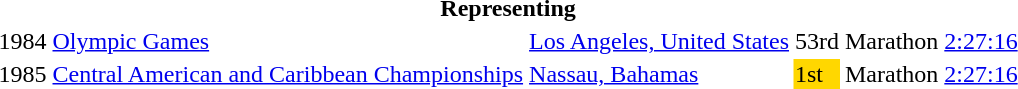<table>
<tr>
<th colspan="6">Representing </th>
</tr>
<tr>
<td>1984</td>
<td><a href='#'>Olympic Games</a></td>
<td><a href='#'>Los Angeles, United States</a></td>
<td>53rd</td>
<td>Marathon</td>
<td><a href='#'>2:27:16</a></td>
</tr>
<tr>
<td>1985</td>
<td><a href='#'>Central American and Caribbean Championships</a></td>
<td><a href='#'>Nassau, Bahamas</a></td>
<td bgcolor=gold>1st</td>
<td>Marathon</td>
<td><a href='#'>2:27:16</a></td>
</tr>
</table>
